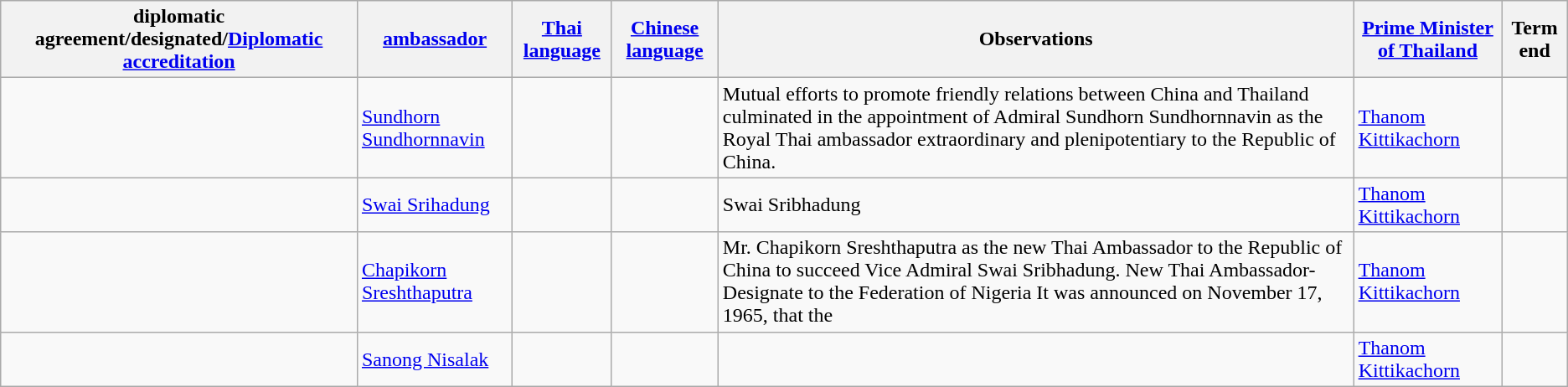<table class="wikitable sortable">
<tr>
<th>diplomatic agreement/designated/<a href='#'>Diplomatic accreditation</a></th>
<th><a href='#'>ambassador</a></th>
<th><a href='#'>Thai language</a></th>
<th><a href='#'>Chinese language</a></th>
<th>Observations</th>
<th><a href='#'>Prime Minister of Thailand</a></th>
<th>Term end</th>
</tr>
<tr>
<td></td>
<td><a href='#'>Sundhorn Sundhornnavin</a></td>
<td></td>
<td></td>
<td>Mutual efforts to promote friendly relations between China and Thailand culminated in the appointment of Admiral Sundhorn Sundhornnavin as the Royal Thai ambassador extraordinary and plenipotentiary to the Republic of China.</td>
<td><a href='#'>Thanom Kittikachorn</a></td>
<td></td>
</tr>
<tr>
<td></td>
<td><a href='#'>Swai Srihadung</a></td>
<td></td>
<td></td>
<td>Swai Sribhadung</td>
<td><a href='#'>Thanom Kittikachorn</a></td>
<td></td>
</tr>
<tr>
<td></td>
<td><a href='#'>Chapikorn Sreshthaputra</a></td>
<td></td>
<td></td>
<td>Mr. Chapikorn Sreshthaputra as the new Thai Ambassador to the Republic of China to succeed Vice Admiral Swai Sribhadung. New Thai Ambassador-Designate to the Federation of Nigeria It was announced on November 17, 1965, that the</td>
<td><a href='#'>Thanom Kittikachorn</a></td>
<td></td>
</tr>
<tr>
<td></td>
<td><a href='#'>Sanong Nisalak</a></td>
<td></td>
<td></td>
<td></td>
<td><a href='#'>Thanom Kittikachorn</a></td>
<td></td>
</tr>
</table>
